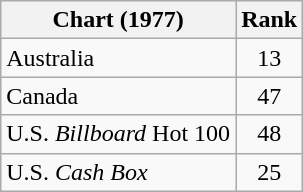<table class="wikitable sortable">
<tr>
<th align="left">Chart (1977)</th>
<th style="text-align:center;">Rank</th>
</tr>
<tr>
<td>Australia</td>
<td style="text-align:center;">13</td>
</tr>
<tr>
<td>Canada</td>
<td style="text-align:center;">47</td>
</tr>
<tr>
<td>U.S. <em>Billboard</em> Hot 100</td>
<td style="text-align:center;">48</td>
</tr>
<tr>
<td>U.S. <em>Cash Box</em> </td>
<td style="text-align:center;">25</td>
</tr>
</table>
